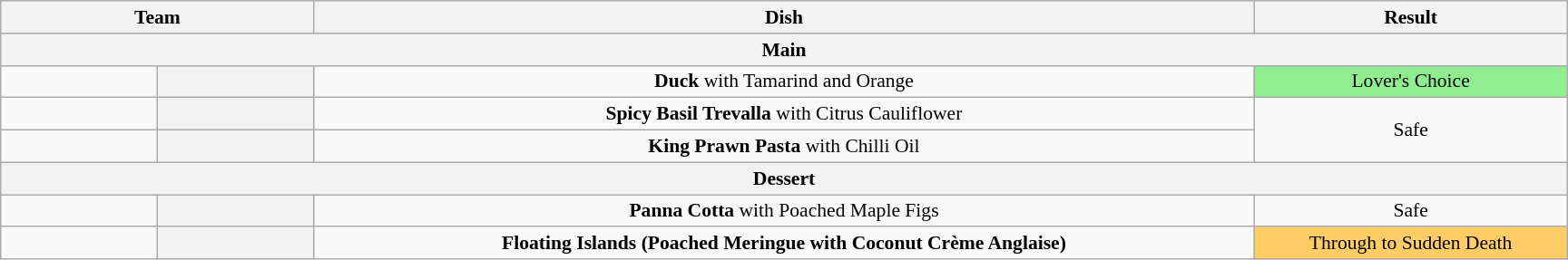<table class="wikitable plainrowheaders" style="text-align:center; font-size:90%; width:80em; margin-left: auto; margin-right: auto; border: none;">
<tr>
<th style="width:20%;" colspan="2">Team</th>
<th style="width:60%;">Dish</th>
<th style="width:20%;">Result</th>
</tr>
<tr>
<th colspan="4" >Main</th>
</tr>
<tr>
<td></td>
<th></th>
<td><strong>Duck</strong> with Tamarind and Orange</td>
<td style="background:lightgreen">Lover's Choice</td>
</tr>
<tr>
<td></td>
<th></th>
<td><strong>Spicy Basil Trevalla</strong> with Citrus Cauliflower</td>
<td rowspan="2">Safe</td>
</tr>
<tr>
<td></td>
<th></th>
<td><strong>King Prawn Pasta</strong> with Chilli Oil</td>
</tr>
<tr>
<th colspan="4" >Dessert</th>
</tr>
<tr>
<td></td>
<th></th>
<td><strong>Panna Cotta</strong> with Poached Maple Figs</td>
<td rowspan="1">Safe</td>
</tr>
<tr>
<td></td>
<th></th>
<td><strong>Floating Islands (Poached Meringue with Coconut Crème Anglaise)</strong></td>
<td style="background:#FFCC66">Through to Sudden Death</td>
</tr>
<tr>
</tr>
</table>
